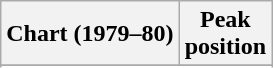<table class="wikitable sortable plainrowheaders" style="text-align:center">
<tr>
<th>Chart (1979–80)</th>
<th>Peak<br>position</th>
</tr>
<tr>
</tr>
<tr>
</tr>
<tr>
</tr>
<tr>
</tr>
</table>
